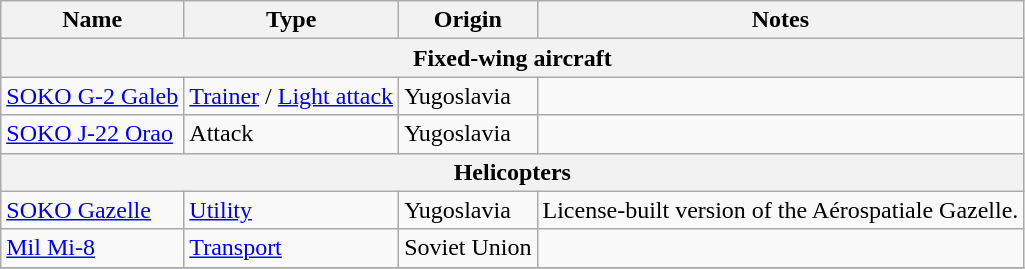<table class="wikitable">
<tr>
<th>Name</th>
<th>Type</th>
<th>Origin</th>
<th>Notes</th>
</tr>
<tr>
<th colspan="5">Fixed-wing aircraft</th>
</tr>
<tr>
<td><a href='#'>SOKO G-2 Galeb</a></td>
<td><a href='#'>Trainer</a> / <a href='#'>Light attack</a></td>
<td>Yugoslavia</td>
<td></td>
</tr>
<tr>
<td><a href='#'>SOKO J-22 Orao</a></td>
<td>Attack</td>
<td>Yugoslavia</td>
<td></td>
</tr>
<tr>
<th colspan="5">Helicopters</th>
</tr>
<tr>
<td><a href='#'>SOKO Gazelle</a></td>
<td><a href='#'>Utility</a></td>
<td>Yugoslavia</td>
<td>License-built version of the Aérospatiale Gazelle.</td>
</tr>
<tr>
<td><a href='#'>Mil Mi-8</a></td>
<td><a href='#'>Transport</a></td>
<td>Soviet Union</td>
<td></td>
</tr>
<tr>
</tr>
</table>
